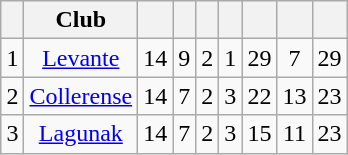<table class="wikitable" style="margin: 1em auto; text-align: center;">
<tr>
<th scope="col"></th>
<th scope="col">Club</th>
<th scope="col"></th>
<th scope="col"></th>
<th scope="col"></th>
<th scope="col"></th>
<th scope="col"></th>
<th scope="col"></th>
<th scope="col"></th>
</tr>
<tr>
<td>1</td>
<td><a href='#'>Levante</a></td>
<td>14</td>
<td>9</td>
<td>2</td>
<td>1</td>
<td>29</td>
<td>7</td>
<td>29</td>
</tr>
<tr>
<td>2</td>
<td><a href='#'>Collerense</a></td>
<td>14</td>
<td>7</td>
<td>2</td>
<td>3</td>
<td>22</td>
<td>13</td>
<td>23</td>
</tr>
<tr>
<td>3</td>
<td><a href='#'>Lagunak</a></td>
<td>14</td>
<td>7</td>
<td>2</td>
<td>3</td>
<td>15</td>
<td>11</td>
<td>23</td>
</tr>
</table>
